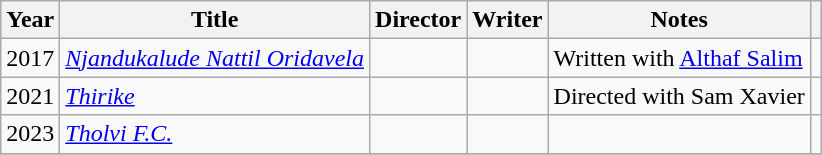<table class="wikitable sortable">
<tr>
<th>Year</th>
<th>Title</th>
<th>Director</th>
<th>Writer</th>
<th>Notes</th>
<th></th>
</tr>
<tr>
<td>2017</td>
<td><em><a href='#'>Njandukalude Nattil Oridavela</a></em></td>
<td></td>
<td></td>
<td>Written with <a href='#'>Althaf Salim</a></td>
<td></td>
</tr>
<tr>
<td>2021</td>
<td><em><a href='#'>Thirike</a></em></td>
<td></td>
<td></td>
<td>Directed with Sam Xavier</td>
<td></td>
</tr>
<tr>
<td>2023</td>
<td><em><a href='#'>Tholvi F.C.</a></em></td>
<td></td>
<td></td>
<td></td>
<td></td>
</tr>
<tr>
</tr>
</table>
